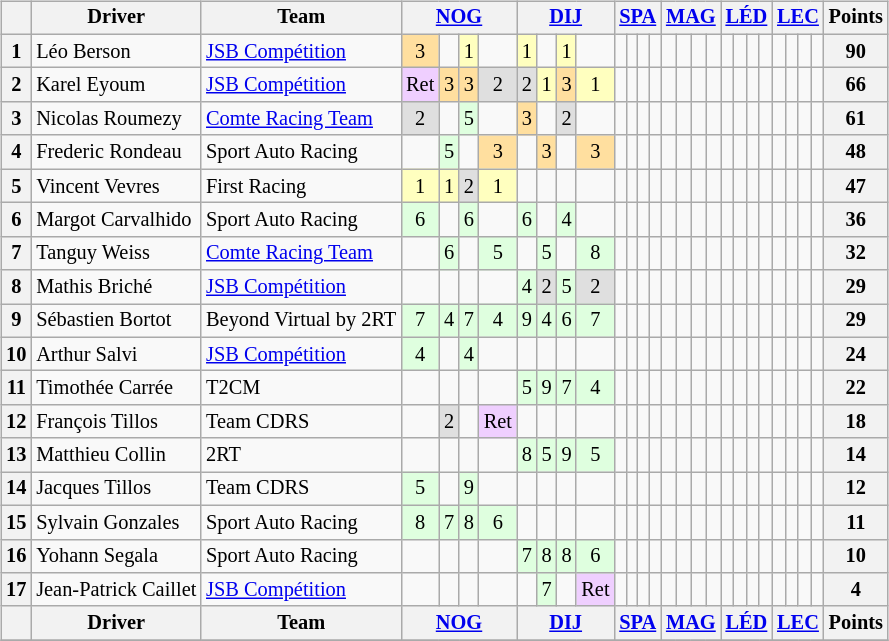<table>
<tr>
<td><br><table class="wikitable" style="font-size: 85%; text-align:center;">
<tr>
<th></th>
<th>Driver</th>
<th>Team</th>
<th colspan="4"><a href='#'>NOG</a><br></th>
<th colspan="4"><a href='#'>DIJ</a><br></th>
<th colspan="4"><a href='#'>SPA</a><br></th>
<th colspan="4"><a href='#'>MAG</a><br></th>
<th colspan="4"><a href='#'>LÉD</a><br></th>
<th colspan="4"><a href='#'>LEC</a><br></th>
<th>Points</th>
</tr>
<tr>
<th>1</th>
<td align="left"> Léo Berson</td>
<td align="left"> <a href='#'>JSB Compétition</a></td>
<td style="background:#FFDF9F;">3</td>
<td></td>
<td style="background:#FFFFBF;">1</td>
<td></td>
<td style="background:#FFFFBF;">1</td>
<td></td>
<td style="background:#FFFFBF;">1</td>
<td></td>
<td></td>
<td></td>
<td></td>
<td></td>
<td></td>
<td></td>
<td></td>
<td></td>
<td></td>
<td></td>
<td></td>
<td></td>
<td></td>
<td></td>
<td></td>
<td></td>
<th>90</th>
</tr>
<tr>
<th>2</th>
<td align="left"> Karel Eyoum</td>
<td align="left"> <a href='#'>JSB Compétition</a></td>
<td style="background:#efcfff;">Ret</td>
<td style="background:#FFDF9F;">3</td>
<td style="background:#FFDF9F;">3</td>
<td style="background:#DFDFDF;">2</td>
<td style="background:#DFDFDF;">2</td>
<td style="background:#FFFFBF;">1</td>
<td style="background:#FFDF9F;">3</td>
<td style="background:#FFFFBF;">1</td>
<td></td>
<td></td>
<td></td>
<td></td>
<td></td>
<td></td>
<td></td>
<td></td>
<td></td>
<td></td>
<td></td>
<td></td>
<td></td>
<td></td>
<td></td>
<td></td>
<th>66</th>
</tr>
<tr>
<th>3</th>
<td align="left"> Nicolas Roumezy</td>
<td align="left"> <a href='#'>Comte Racing Team</a></td>
<td style="background:#DFDFDF;">2</td>
<td></td>
<td style="background:#DFFFDF;">5</td>
<td></td>
<td style="background:#FFDF9F;">3</td>
<td></td>
<td style="background:#DFDFDF;">2</td>
<td></td>
<td></td>
<td></td>
<td></td>
<td></td>
<td></td>
<td></td>
<td></td>
<td></td>
<td></td>
<td></td>
<td></td>
<td></td>
<td></td>
<td></td>
<td></td>
<td></td>
<th>61</th>
</tr>
<tr>
<th>4</th>
<td align="left"> Frederic Rondeau</td>
<td align="left"> Sport Auto Racing</td>
<td></td>
<td style="background:#DFFFDF;">5</td>
<td></td>
<td style="background:#FFDF9F;">3</td>
<td></td>
<td style="background:#FFDF9F;">3</td>
<td></td>
<td style="background:#FFDF9F;">3</td>
<td></td>
<td></td>
<td></td>
<td></td>
<td></td>
<td></td>
<td></td>
<td></td>
<td></td>
<td></td>
<td></td>
<td></td>
<td></td>
<td></td>
<td></td>
<td></td>
<th>48</th>
</tr>
<tr>
<th>5</th>
<td align="left"> Vincent Vevres</td>
<td align="left"> First Racing</td>
<td style="background:#FFFFBF;">1</td>
<td style="background:#FFFFBF;">1</td>
<td style="background:#DFDFDF;">2</td>
<td style="background:#FFFFBF;">1</td>
<td></td>
<td></td>
<td></td>
<td></td>
<td></td>
<td></td>
<td></td>
<td></td>
<td></td>
<td></td>
<td></td>
<td></td>
<td></td>
<td></td>
<td></td>
<td></td>
<td></td>
<td></td>
<td></td>
<td></td>
<th>47</th>
</tr>
<tr>
<th>6</th>
<td align="left"> Margot Carvalhido</td>
<td align="left"> Sport Auto Racing</td>
<td style="background:#DFFFDF;">6</td>
<td></td>
<td style="background:#DFFFDF;">6</td>
<td></td>
<td style="background:#DFFFDF;">6</td>
<td></td>
<td style="background:#DFFFDF;">4</td>
<td></td>
<td></td>
<td></td>
<td></td>
<td></td>
<td></td>
<td></td>
<td></td>
<td></td>
<td></td>
<td></td>
<td></td>
<td></td>
<td></td>
<td></td>
<td></td>
<td></td>
<th>36</th>
</tr>
<tr>
<th>7</th>
<td align="left"> Tanguy Weiss</td>
<td align="left"> <a href='#'>Comte Racing Team</a></td>
<td></td>
<td style="background:#DFFFDF;">6</td>
<td></td>
<td style="background:#DFFFDF;">5</td>
<td></td>
<td style="background:#DFFFDF;">5</td>
<td></td>
<td style="background:#DFFFDF;">8</td>
<td></td>
<td></td>
<td></td>
<td></td>
<td></td>
<td></td>
<td></td>
<td></td>
<td></td>
<td></td>
<td></td>
<td></td>
<td></td>
<td></td>
<td></td>
<td></td>
<th>32</th>
</tr>
<tr>
<th>8</th>
<td align="left"> Mathis Briché</td>
<td align="left"> <a href='#'>JSB Compétition</a></td>
<td></td>
<td></td>
<td></td>
<td></td>
<td style="background:#DFFFDF;">4</td>
<td style="background:#DFDFDF;">2</td>
<td style="background:#DFFFDF;">5</td>
<td style="background:#DFDFDF;">2</td>
<td></td>
<td></td>
<td></td>
<td></td>
<td></td>
<td></td>
<td></td>
<td></td>
<td></td>
<td></td>
<td></td>
<td></td>
<td></td>
<td></td>
<td></td>
<td></td>
<th>29</th>
</tr>
<tr>
<th>9</th>
<td align="left"> Sébastien Bortot</td>
<td align="left"> Beyond Virtual by 2RT</td>
<td style="background:#DFFFDF;">7</td>
<td style="background:#DFFFDF;">4</td>
<td style="background:#DFFFDF;">7</td>
<td style="background:#DFFFDF;">4</td>
<td style="background:#DFFFDF;">9</td>
<td style="background:#DFFFDF;">4</td>
<td style="background:#DFFFDF;">6</td>
<td style="background:#DFFFDF;">7</td>
<td></td>
<td></td>
<td></td>
<td></td>
<td></td>
<td></td>
<td></td>
<td></td>
<td></td>
<td></td>
<td></td>
<td></td>
<td></td>
<td></td>
<td></td>
<td></td>
<th>29</th>
</tr>
<tr>
<th>10</th>
<td align="left"> Arthur Salvi</td>
<td align="left"> <a href='#'>JSB Compétition</a></td>
<td style="background:#DFFFDF;">4</td>
<td></td>
<td style="background:#DFFFDF;">4</td>
<td></td>
<td></td>
<td></td>
<td></td>
<td></td>
<td></td>
<td></td>
<td></td>
<td></td>
<td></td>
<td></td>
<td></td>
<td></td>
<td></td>
<td></td>
<td></td>
<td></td>
<td></td>
<td></td>
<td></td>
<td></td>
<th>24</th>
</tr>
<tr>
<th>11</th>
<td align="left"> Timothée Carrée</td>
<td align="left"> T2CM</td>
<td></td>
<td></td>
<td></td>
<td></td>
<td style="background:#DFFFDF;">5</td>
<td style="background:#DFFFDF;">9</td>
<td style="background:#DFFFDF;">7</td>
<td style="background:#DFFFDF;">4</td>
<td></td>
<td></td>
<td></td>
<td></td>
<td></td>
<td></td>
<td></td>
<td></td>
<td></td>
<td></td>
<td></td>
<td></td>
<td></td>
<td></td>
<td></td>
<td></td>
<th>22</th>
</tr>
<tr>
<th>12</th>
<td align="left"> François Tillos</td>
<td align="left"> Team CDRS</td>
<td></td>
<td style="background:#DFDFDF;">2</td>
<td></td>
<td style="background:#efcfff;">Ret</td>
<td></td>
<td></td>
<td></td>
<td></td>
<td></td>
<td></td>
<td></td>
<td></td>
<td></td>
<td></td>
<td></td>
<td></td>
<td></td>
<td></td>
<td></td>
<td></td>
<td></td>
<td></td>
<td></td>
<td></td>
<th>18</th>
</tr>
<tr>
<th>13</th>
<td align="left"> Matthieu Collin</td>
<td align="left"> 2RT</td>
<td></td>
<td></td>
<td></td>
<td></td>
<td style="background:#DFFFDF;">8</td>
<td style="background:#DFFFDF;">5</td>
<td style="background:#DFFFDF;">9</td>
<td style="background:#DFFFDF;">5</td>
<td></td>
<td></td>
<td></td>
<td></td>
<td></td>
<td></td>
<td></td>
<td></td>
<td></td>
<td></td>
<td></td>
<td></td>
<td></td>
<td></td>
<td></td>
<td></td>
<th>14</th>
</tr>
<tr>
<th>14</th>
<td align="left"> Jacques Tillos</td>
<td align="left"> Team CDRS</td>
<td style="background:#DFFFDF;">5</td>
<td></td>
<td style="background:#DFFFDF;">9</td>
<td></td>
<td></td>
<td></td>
<td></td>
<td></td>
<td></td>
<td></td>
<td></td>
<td></td>
<td></td>
<td></td>
<td></td>
<td></td>
<td></td>
<td></td>
<td></td>
<td></td>
<td></td>
<td></td>
<td></td>
<td></td>
<th>12</th>
</tr>
<tr>
<th>15</th>
<td align="left"> Sylvain Gonzales</td>
<td align="left"> Sport Auto Racing</td>
<td style="background:#DFFFDF;">8</td>
<td style="background:#DFFFDF;">7</td>
<td style="background:#DFFFDF;">8</td>
<td style="background:#DFFFDF;">6</td>
<td></td>
<td></td>
<td></td>
<td></td>
<td></td>
<td></td>
<td></td>
<td></td>
<td></td>
<td></td>
<td></td>
<td></td>
<td></td>
<td></td>
<td></td>
<td></td>
<td></td>
<td></td>
<td></td>
<td></td>
<th>11</th>
</tr>
<tr>
<th>16</th>
<td align="left"> Yohann Segala</td>
<td align="left"> Sport Auto Racing</td>
<td></td>
<td></td>
<td></td>
<td></td>
<td style="background:#DFFFDF;">7</td>
<td style="background:#DFFFDF;">8</td>
<td style="background:#DFFFDF;">8</td>
<td style="background:#DFFFDF;">6</td>
<td></td>
<td></td>
<td></td>
<td></td>
<td></td>
<td></td>
<td></td>
<td></td>
<td></td>
<td></td>
<td></td>
<td></td>
<td></td>
<td></td>
<td></td>
<td></td>
<th>10</th>
</tr>
<tr>
<th>17</th>
<td align="left"> Jean-Patrick Caillet</td>
<td align="left"> <a href='#'>JSB Compétition</a></td>
<td></td>
<td></td>
<td></td>
<td></td>
<td></td>
<td style="background:#DFFFDF;">7</td>
<td></td>
<td style="background:#efcfff;">Ret</td>
<td></td>
<td></td>
<td></td>
<td></td>
<td></td>
<td></td>
<td></td>
<td></td>
<td></td>
<td></td>
<td></td>
<td></td>
<td></td>
<td></td>
<td></td>
<td></td>
<th>4</th>
</tr>
<tr>
<th></th>
<th>Driver</th>
<th>Team</th>
<th colspan="4"><a href='#'>NOG</a><br></th>
<th colspan="4"><a href='#'>DIJ</a><br></th>
<th colspan="4"><a href='#'>SPA</a><br></th>
<th colspan="4"><a href='#'>MAG</a><br></th>
<th colspan="4"><a href='#'>LÉD</a><br></th>
<th colspan="4"><a href='#'>LEC</a><br></th>
<th>Points</th>
</tr>
<tr>
</tr>
</table>
</td>
<td valign="top"></td>
</tr>
</table>
